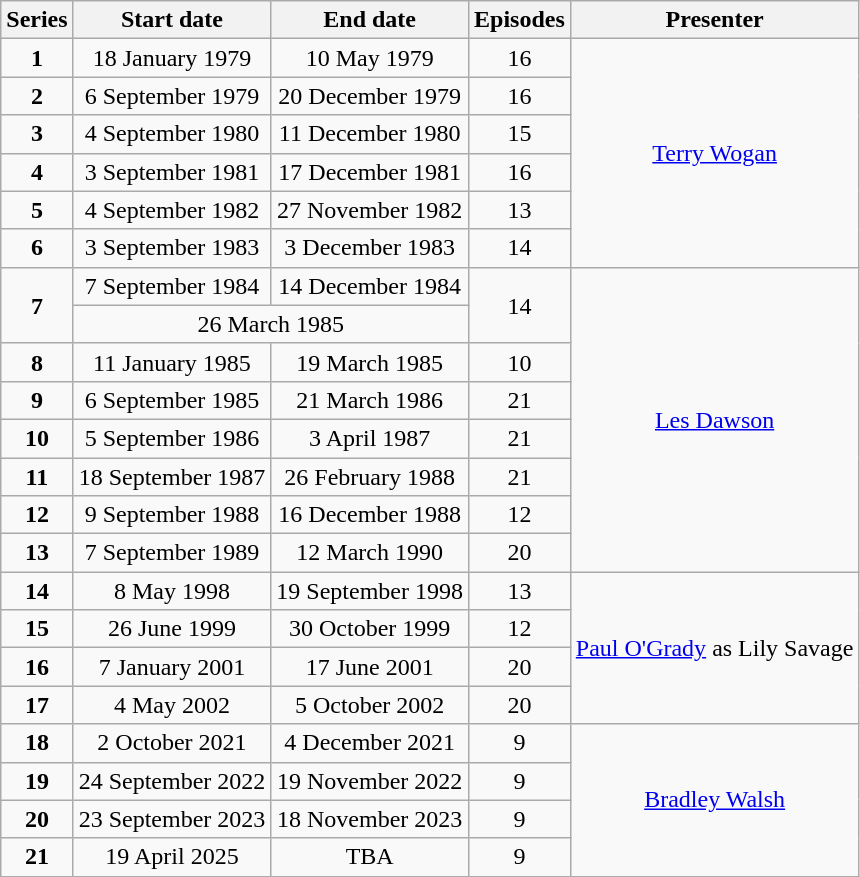<table class="wikitable" style="text-align:center;">
<tr>
<th>Series</th>
<th>Start date</th>
<th>End date</th>
<th>Episodes</th>
<th>Presenter</th>
</tr>
<tr>
<td><strong>1</strong></td>
<td>18 January 1979</td>
<td>10 May 1979</td>
<td>16</td>
<td rowspan="6"><a href='#'>Terry Wogan</a></td>
</tr>
<tr>
<td><strong>2</strong></td>
<td>6 September 1979</td>
<td>20 December 1979</td>
<td>16</td>
</tr>
<tr>
<td><strong>3</strong></td>
<td>4 September 1980</td>
<td>11 December 1980</td>
<td>15</td>
</tr>
<tr>
<td><strong>4</strong></td>
<td>3 September 1981</td>
<td>17 December 1981</td>
<td>16</td>
</tr>
<tr>
<td><strong>5</strong></td>
<td>4 September 1982</td>
<td>27 November 1982</td>
<td>13</td>
</tr>
<tr>
<td><strong>6</strong></td>
<td>3 September 1983</td>
<td>3 December 1983</td>
<td>14</td>
</tr>
<tr>
<td rowspan="2"><strong>7</strong></td>
<td>7 September 1984</td>
<td>14 December 1984</td>
<td rowspan="2">14</td>
<td rowspan="8"><a href='#'>Les Dawson</a></td>
</tr>
<tr>
<td colspan="2">26 March 1985</td>
</tr>
<tr>
<td><strong>8</strong></td>
<td>11 January 1985</td>
<td>19 March 1985</td>
<td>10</td>
</tr>
<tr>
<td><strong>9</strong></td>
<td>6 September 1985</td>
<td>21 March 1986</td>
<td>21</td>
</tr>
<tr>
<td><strong>10</strong></td>
<td>5 September 1986</td>
<td>3 April 1987</td>
<td>21</td>
</tr>
<tr>
<td><strong>11</strong></td>
<td>18 September 1987</td>
<td>26 February 1988</td>
<td>21</td>
</tr>
<tr>
<td><strong>12</strong></td>
<td>9 September 1988</td>
<td>16 December 1988</td>
<td>12</td>
</tr>
<tr>
<td><strong>13</strong></td>
<td>7 September 1989</td>
<td>12 March 1990</td>
<td>20</td>
</tr>
<tr>
<td><strong>14</strong></td>
<td>8 May 1998</td>
<td>19 September 1998</td>
<td>13</td>
<td rowspan="4"><a href='#'>Paul O'Grady</a> as Lily Savage</td>
</tr>
<tr>
<td><strong>15</strong></td>
<td>26 June 1999</td>
<td>30 October 1999</td>
<td>12</td>
</tr>
<tr>
<td><strong>16</strong></td>
<td>7 January 2001</td>
<td>17 June 2001</td>
<td>20</td>
</tr>
<tr>
<td><strong>17</strong></td>
<td>4 May 2002</td>
<td>5 October 2002</td>
<td>20</td>
</tr>
<tr>
<td><strong>18</strong></td>
<td>2 October 2021</td>
<td>4 December 2021</td>
<td>9</td>
<td rowspan="4"><a href='#'>Bradley Walsh</a></td>
</tr>
<tr>
<td><strong>19</strong></td>
<td>24 September 2022</td>
<td>19 November 2022</td>
<td>9</td>
</tr>
<tr>
<td><strong>20</strong></td>
<td>23 September 2023</td>
<td>18 November 2023</td>
<td>9</td>
</tr>
<tr>
<td><strong>21</strong></td>
<td>19 April 2025</td>
<td>TBA</td>
<td>9</td>
</tr>
</table>
